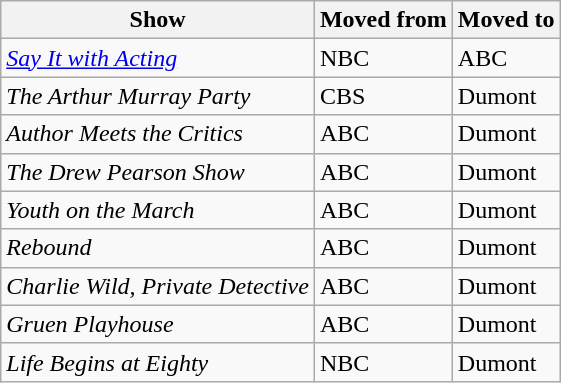<table class="wikitable">
<tr>
<th>Show</th>
<th>Moved from</th>
<th>Moved to</th>
</tr>
<tr>
<td><em><a href='#'>Say It with Acting</a></em></td>
<td>NBC</td>
<td>ABC</td>
</tr>
<tr>
<td><em>The Arthur Murray Party</em></td>
<td>CBS</td>
<td>Dumont</td>
</tr>
<tr>
<td><em>Author Meets the Critics</em></td>
<td>ABC</td>
<td>Dumont</td>
</tr>
<tr>
<td><em>The Drew Pearson Show</em></td>
<td>ABC</td>
<td>Dumont</td>
</tr>
<tr>
<td><em>Youth on the March</em></td>
<td>ABC</td>
<td>Dumont</td>
</tr>
<tr>
<td><em>Rebound</em></td>
<td>ABC</td>
<td>Dumont</td>
</tr>
<tr>
<td><em>Charlie Wild, Private  Detective</em></td>
<td>ABC</td>
<td>Dumont</td>
</tr>
<tr>
<td><em>Gruen Playhouse</em></td>
<td>ABC</td>
<td>Dumont</td>
</tr>
<tr>
<td><em>Life Begins at Eighty</em></td>
<td>NBC</td>
<td>Dumont</td>
</tr>
</table>
